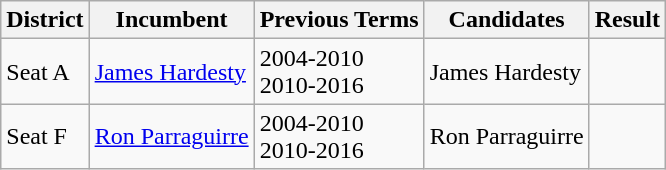<table class="wikitable sortable">
<tr valign=bottom>
<th>District</th>
<th>Incumbent</th>
<th>Previous Terms</th>
<th>Candidates</th>
<th>Result</th>
</tr>
<tr>
<td>Seat A</td>
<td><a href='#'>James Hardesty</a></td>
<td>2004-2010<br>2010-2016</td>
<td>James Hardesty</td>
<td></td>
</tr>
<tr>
<td>Seat F</td>
<td><a href='#'>Ron Parraguirre</a></td>
<td>2004-2010<br>2010-2016</td>
<td>Ron Parraguirre</td>
<td></td>
</tr>
</table>
